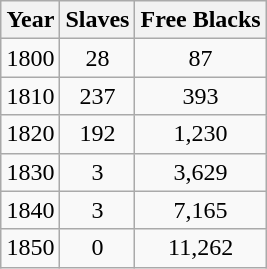<table class="wikitable" style="text-align:center;" align="right">
<tr>
<th>Year</th>
<th>Slaves</th>
<th>Free Blacks</th>
</tr>
<tr>
<td>1800</td>
<td>28</td>
<td>87</td>
</tr>
<tr>
<td>1810</td>
<td>237</td>
<td>393</td>
</tr>
<tr>
<td>1820</td>
<td>192</td>
<td>1,230</td>
</tr>
<tr>
<td>1830</td>
<td>3</td>
<td>3,629</td>
</tr>
<tr>
<td>1840</td>
<td>3</td>
<td>7,165</td>
</tr>
<tr>
<td>1850</td>
<td>0</td>
<td>11,262</td>
</tr>
</table>
